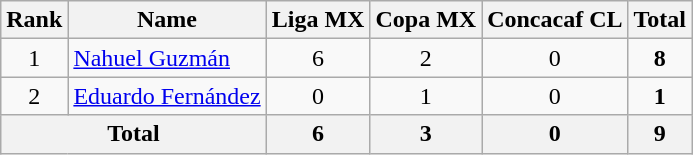<table class="wikitable" style="text-align: center">
<tr>
<th>Rank</th>
<th>Name</th>
<th>Liga MX</th>
<th>Copa MX</th>
<th>Concacaf CL</th>
<th>Total</th>
</tr>
<tr>
<td>1</td>
<td align=left> <a href='#'>Nahuel Guzmán</a></td>
<td>6</td>
<td>2</td>
<td>0</td>
<td><strong>8</strong></td>
</tr>
<tr>
<td>2</td>
<td align=left> <a href='#'>Eduardo Fernández</a></td>
<td>0</td>
<td>1</td>
<td>0</td>
<td><strong>1</strong></td>
</tr>
<tr>
<th colspan=2>Total</th>
<th>6</th>
<th>3</th>
<th>0</th>
<th>9</th>
</tr>
</table>
